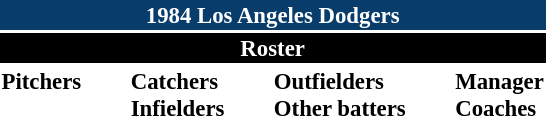<table class="toccolours" style="font-size: 95%;">
<tr>
<th colspan="10" style="background-color: #083c6b; color: white; text-align: center;">1984 Los Angeles Dodgers</th>
</tr>
<tr>
<td colspan="10" style="background-color: black; color: white; text-align: center;"><strong>Roster</strong></td>
</tr>
<tr>
<td valign="top"><strong>Pitchers</strong><br>
 

 
   
  

 
 
 
 
 
</td>
<td width="25px"></td>
<td valign="top"><strong>Catchers</strong><br>



<strong>Infielders</strong>









</td>
<td width="25px"></td>
<td valign="top"><strong>Outfielders</strong><br>








<strong>Other batters</strong>
</td>
<td width="25px"></td>
<td valign="top"><strong>Manager</strong><br>
<strong>Coaches</strong>




</td>
</tr>
</table>
